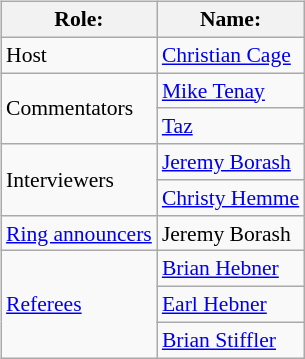<table class=wikitable style="font-size:90%; margin: 0.5em 0 0.5em 1em; float: right; clear: right;">
<tr>
<th>Role:</th>
<th>Name:</th>
</tr>
<tr>
<td rowspan=1>Host</td>
<td><a href='#'>Christian Cage</a></td>
</tr>
<tr>
<td rowspan=2>Commentators</td>
<td><a href='#'>Mike Tenay</a></td>
</tr>
<tr>
<td><a href='#'>Taz</a></td>
</tr>
<tr>
<td rowspan=2>Interviewers</td>
<td><a href='#'>Jeremy Borash</a> </td>
</tr>
<tr>
<td><a href='#'>Christy Hemme</a> </td>
</tr>
<tr>
<td rowspan=1><a href='#'>Ring announcers</a></td>
<td>Jeremy Borash</td>
</tr>
<tr>
<td rowspan=3><a href='#'>Referees</a></td>
<td><a href='#'>Brian Hebner</a></td>
</tr>
<tr>
<td><a href='#'>Earl Hebner</a></td>
</tr>
<tr>
<td><a href='#'>Brian Stiffler</a></td>
</tr>
</table>
